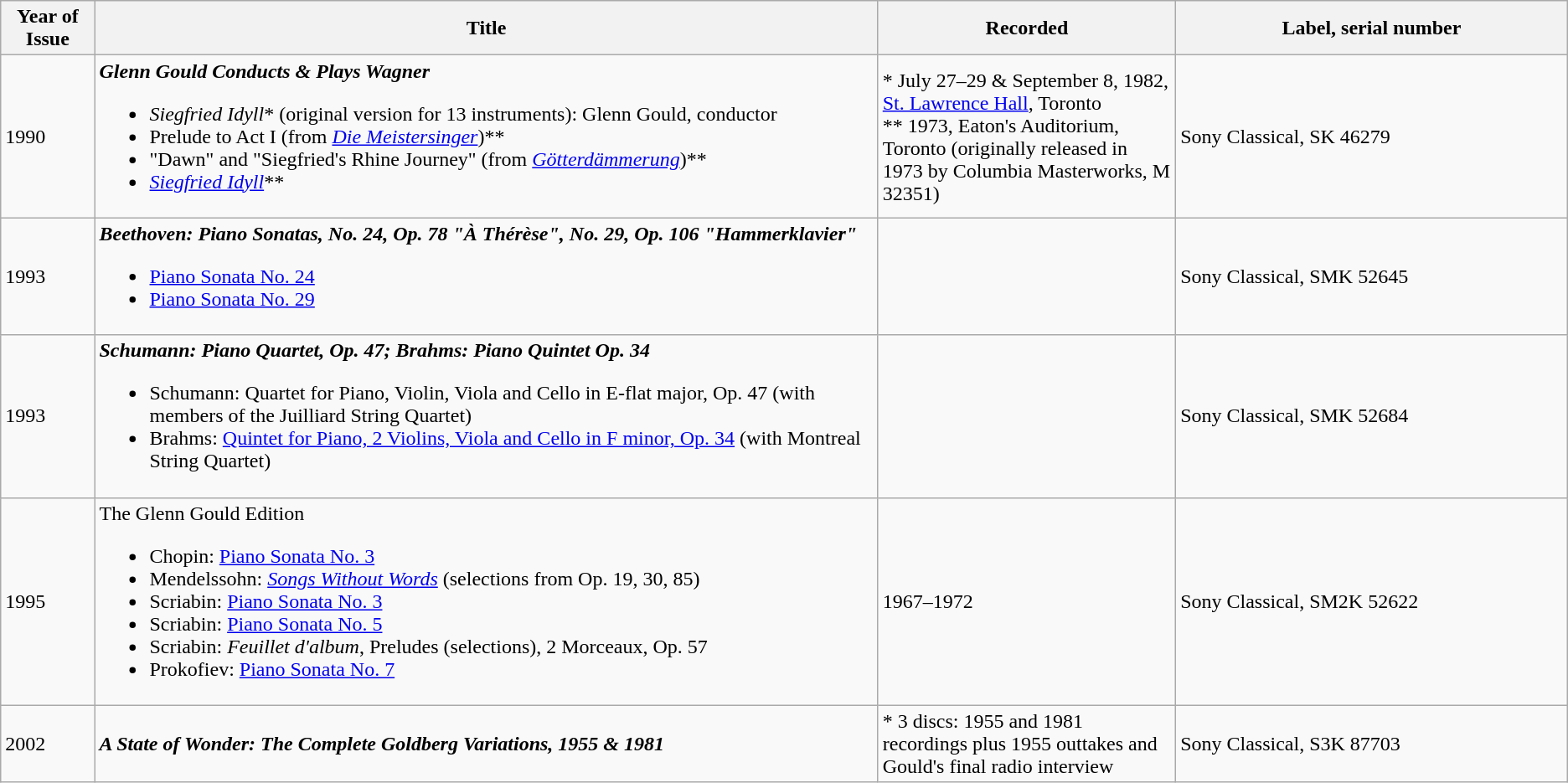<table class="wikitable sortable">
<tr>
<th width="6%">Year of Issue</th>
<th style="width:50%;">Title</th>
<th style="width:19%;">Recorded</th>
<th style="width:25%;">Label, serial number</th>
</tr>
<tr>
<td>1990</td>
<td><strong><em>Glenn Gould Conducts & Plays Wagner</em></strong><br><ul><li><em>Siegfried Idyll</em>* (original version for 13 instruments): Glenn Gould, conductor</li><li>Prelude to Act I (from <em><a href='#'>Die Meistersinger</a></em>)**</li><li>"Dawn" and "Siegfried's Rhine Journey" (from <em><a href='#'>Götterdämmerung</a></em>)**</li><li><em><a href='#'>Siegfried Idyll</a></em>**</li></ul></td>
<td>* July 27–29 & September 8, 1982, <a href='#'>St. Lawrence Hall</a>, Toronto<br> ** 1973, Eaton's Auditorium, Toronto (originally released in 1973 by Columbia Masterworks, M 32351)</td>
<td>Sony Classical, SK 46279</td>
</tr>
<tr>
<td>1993</td>
<td><strong><em>Beethoven: Piano Sonatas, No. 24, Op. 78 "À Thérèse", No. 29, Op. 106 "Hammerklavier"</em></strong><br><ul><li><a href='#'>Piano Sonata No. 24</a></li><li><a href='#'>Piano Sonata No. 29</a></li></ul></td>
<td></td>
<td>Sony Classical, SMK 52645</td>
</tr>
<tr>
<td>1993</td>
<td><strong><em>Schumann: Piano Quartet, Op. 47; Brahms: Piano Quintet Op. 34</em></strong><br><ul><li>Schumann: Quartet for Piano, Violin, Viola and Cello in E-flat major, Op. 47 (with members of the Juilliard String Quartet)</li><li>Brahms: <a href='#'>Quintet for Piano, 2 Violins, Viola and Cello in F minor, Op. 34</a> (with Montreal String Quartet)</li></ul></td>
<td></td>
<td>Sony Classical, SMK 52684</td>
</tr>
<tr>
<td>1995</td>
<td>The Glenn Gould Edition<br><ul><li>Chopin: <a href='#'>Piano Sonata No. 3</a></li><li>Mendelssohn: <em><a href='#'>Songs Without Words</a></em> (selections from Op. 19, 30, 85)</li><li>Scriabin: <a href='#'>Piano Sonata No. 3</a></li><li>Scriabin: <a href='#'>Piano Sonata No. 5</a></li><li>Scriabin: <em>Feuillet d'album</em>, Preludes (selections), 2 Morceaux, Op. 57</li><li>Prokofiev: <a href='#'>Piano Sonata No. 7</a></li></ul></td>
<td>1967–1972</td>
<td>Sony Classical, SM2K 52622</td>
</tr>
<tr>
<td>2002</td>
<td><strong><em>A State of Wonder: The Complete Goldberg Variations, 1955 & 1981</em></strong></td>
<td>* 3 discs: 1955 and 1981 recordings plus 1955 outtakes and Gould's final radio interview</td>
<td>Sony Classical, S3K 87703</td>
</tr>
</table>
